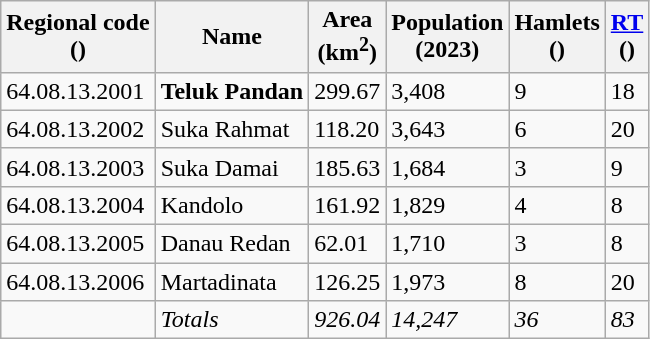<table class="wikitable sortable">
<tr>
<th>Regional code<br>()</th>
<th>Name</th>
<th>Area <br>(km<sup>2</sup>)</th>
<th>Population <br>(2023)</th>
<th>Hamlets <br>()</th>
<th><a href='#'>RT</a> <br>()</th>
</tr>
<tr>
<td>64.08.13.2001</td>
<td><strong>Teluk Pandan</strong></td>
<td>299.67</td>
<td>3,408</td>
<td>9</td>
<td>18</td>
</tr>
<tr>
<td>64.08.13.2002</td>
<td>Suka Rahmat</td>
<td>118.20</td>
<td>3,643</td>
<td>6</td>
<td>20</td>
</tr>
<tr>
<td>64.08.13.2003</td>
<td>Suka Damai</td>
<td>185.63</td>
<td>1,684</td>
<td>3</td>
<td>9</td>
</tr>
<tr>
<td>64.08.13.2004</td>
<td>Kandolo</td>
<td>161.92</td>
<td>1,829</td>
<td>4</td>
<td>8</td>
</tr>
<tr>
<td>64.08.13.2005</td>
<td>Danau Redan</td>
<td>62.01</td>
<td>1,710</td>
<td>3</td>
<td>8</td>
</tr>
<tr>
<td>64.08.13.2006</td>
<td>Martadinata</td>
<td>126.25</td>
<td>1,973</td>
<td>8</td>
<td>20</td>
</tr>
<tr>
<td></td>
<td><em>Totals</em></td>
<td><em>926.04</em></td>
<td><em>14,247</em></td>
<td><em>36</em></td>
<td><em>83</em></td>
</tr>
</table>
